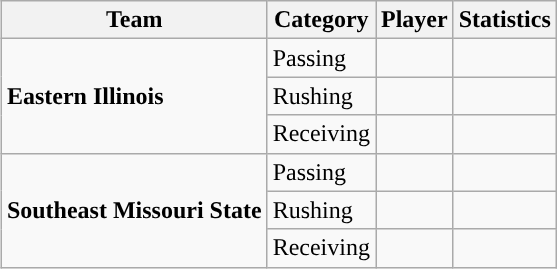<table class="wikitable" style="float: right;">
<tr>
<th>Team</th>
<th>Category</th>
<th>Player</th>
<th>Statistics</th>
</tr>
<tr>
<td rowspan=3><strong>Eastern Illinois</strong></td>
<td>Passing</td>
<td></td>
<td></td>
</tr>
<tr>
<td>Rushing</td>
<td></td>
<td></td>
</tr>
<tr>
<td>Receiving</td>
<td></td>
<td></td>
</tr>
<tr>
<td rowspan=3><strong>Southeast Missouri State</strong></td>
<td>Passing</td>
<td></td>
<td></td>
</tr>
<tr>
<td>Rushing</td>
<td></td>
<td></td>
</tr>
<tr>
<td>Receiving</td>
<td></td>
<td></td>
</tr>
</table>
